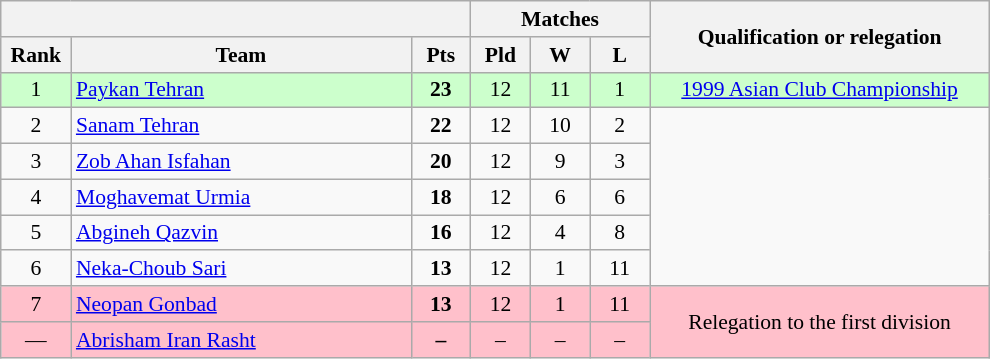<table class="wikitable" style="text-align:center; font-size:90%">
<tr>
<th colspan=3></th>
<th colspan=3>Matches</th>
<th rowspan=2 width=220>Qualification or relegation</th>
</tr>
<tr>
<th width=40>Rank</th>
<th width=220>Team</th>
<th width=33>Pts</th>
<th width=33>Pld</th>
<th width=33>W</th>
<th width=33>L</th>
</tr>
<tr bgcolor=ccffcc>
<td>1</td>
<td align="left"><a href='#'>Paykan Tehran</a></td>
<td><strong>23</strong></td>
<td>12</td>
<td>11</td>
<td>1</td>
<td><a href='#'>1999 Asian Club Championship</a></td>
</tr>
<tr>
<td>2</td>
<td align="left"><a href='#'>Sanam Tehran</a></td>
<td><strong>22</strong></td>
<td>12</td>
<td>10</td>
<td>2</td>
<td rowspan=5></td>
</tr>
<tr>
<td>3</td>
<td align="left"><a href='#'>Zob Ahan Isfahan</a></td>
<td><strong>20</strong></td>
<td>12</td>
<td>9</td>
<td>3</td>
</tr>
<tr>
<td>4</td>
<td align="left"><a href='#'>Moghavemat Urmia</a></td>
<td><strong>18</strong></td>
<td>12</td>
<td>6</td>
<td>6</td>
</tr>
<tr>
<td>5</td>
<td align="left"><a href='#'>Abgineh Qazvin</a></td>
<td><strong>16</strong></td>
<td>12</td>
<td>4</td>
<td>8</td>
</tr>
<tr>
<td>6</td>
<td align="left"><a href='#'>Neka-Choub Sari</a></td>
<td><strong>13</strong></td>
<td>12</td>
<td>1</td>
<td>11</td>
</tr>
<tr bgcolor=pink>
<td>7</td>
<td align="left"><a href='#'>Neopan Gonbad</a></td>
<td><strong>13</strong></td>
<td>12</td>
<td>1</td>
<td>11</td>
<td rowspan=2>Relegation to the first division</td>
</tr>
<tr bgcolor=pink>
<td>—</td>
<td align="left"><a href='#'>Abrisham Iran Rasht</a></td>
<td><strong>–</strong></td>
<td>–</td>
<td>–</td>
<td>–</td>
</tr>
</table>
